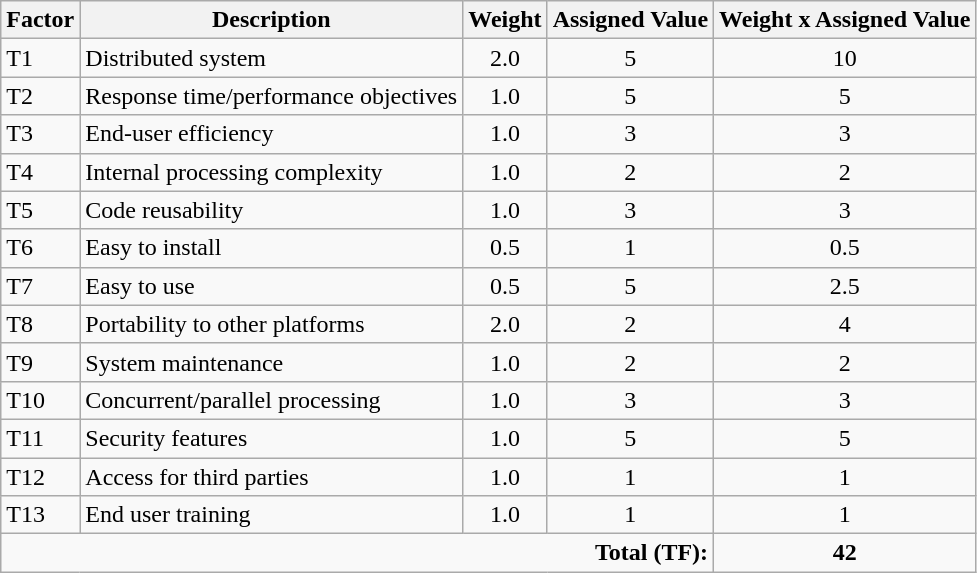<table class="wikitable">
<tr>
<th>Factor</th>
<th>Description</th>
<th>Weight</th>
<th>Assigned Value</th>
<th>Weight x Assigned Value</th>
</tr>
<tr>
<td style="text-align: left;">T1</td>
<td>Distributed system</td>
<td style="text-align: center;">2.0</td>
<td style="text-align: center;">5</td>
<td style="text-align: center;">10</td>
</tr>
<tr>
<td style="text-align: left;">T2</td>
<td>Response time/performance objectives</td>
<td style="text-align: center;">1.0</td>
<td style="text-align: center;">5</td>
<td style="text-align: center;">5</td>
</tr>
<tr>
<td style="text-align: left;">T3</td>
<td>End-user efficiency</td>
<td style="text-align: center;">1.0</td>
<td style="text-align: center;">3</td>
<td style="text-align: center;">3</td>
</tr>
<tr>
<td style="text-align: left;">T4</td>
<td>Internal processing complexity</td>
<td style="text-align: center;">1.0</td>
<td style="text-align: center;">2</td>
<td style="text-align: center;">2</td>
</tr>
<tr>
<td style="text-align: left;">T5</td>
<td>Code reusability</td>
<td style="text-align: center;">1.0</td>
<td style="text-align: center;">3</td>
<td style="text-align: center;">3</td>
</tr>
<tr>
<td style="text-align: left;">T6</td>
<td>Easy to install</td>
<td style="text-align: center;">0.5</td>
<td style="text-align: center;">1</td>
<td style="text-align: center;">0.5</td>
</tr>
<tr>
<td style="text-align: left;">T7</td>
<td>Easy to use</td>
<td style="text-align: center;">0.5</td>
<td style="text-align: center;">5</td>
<td style="text-align: center;">2.5</td>
</tr>
<tr>
<td style="text-align: left;">T8</td>
<td>Portability to other platforms</td>
<td style="text-align: center;">2.0</td>
<td style="text-align: center;">2</td>
<td style="text-align: center;">4</td>
</tr>
<tr>
<td style="text-align: left;">T9</td>
<td>System maintenance</td>
<td style="text-align: center;">1.0</td>
<td style="text-align: center;">2</td>
<td style="text-align: center;">2</td>
</tr>
<tr>
<td style="text-align: left;">T10</td>
<td>Concurrent/parallel processing</td>
<td style="text-align: center;">1.0</td>
<td style="text-align: center;">3</td>
<td style="text-align: center;">3</td>
</tr>
<tr>
<td style="text-align: left;">T11</td>
<td>Security features</td>
<td style="text-align: center;">1.0</td>
<td style="text-align: center;">5</td>
<td style="text-align: center;">5</td>
</tr>
<tr>
<td style="text-align: left;">T12</td>
<td>Access for third parties</td>
<td style="text-align: center;">1.0</td>
<td style="text-align: center;">1</td>
<td style="text-align: center;">1</td>
</tr>
<tr>
<td style="text-align: left;">T13</td>
<td>End user training</td>
<td style="text-align: center;">1.0</td>
<td style="text-align: center;">1</td>
<td style="text-align: center;">1</td>
</tr>
<tr>
<td colspan="4" style="text-align: right;"><strong>Total (TF): </strong></td>
<td style="text-align: center;"><strong>42</strong></td>
</tr>
</table>
